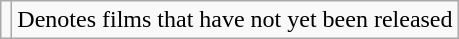<table class="wikitable">
<tr>
<td></td>
<td>Denotes films that have not yet been released</td>
</tr>
</table>
